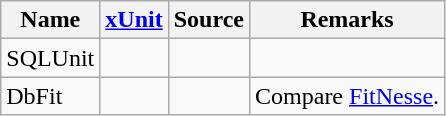<table class="wikitable sortable">
<tr>
<th>Name</th>
<th><a href='#'>xUnit</a></th>
<th>Source</th>
<th>Remarks</th>
</tr>
<tr>
<td>SQLUnit</td>
<td></td>
<td></td>
<td></td>
</tr>
<tr>
<td>DbFit</td>
<td></td>
<td></td>
<td>Compare <a href='#'>FitNesse</a>.</td>
</tr>
</table>
